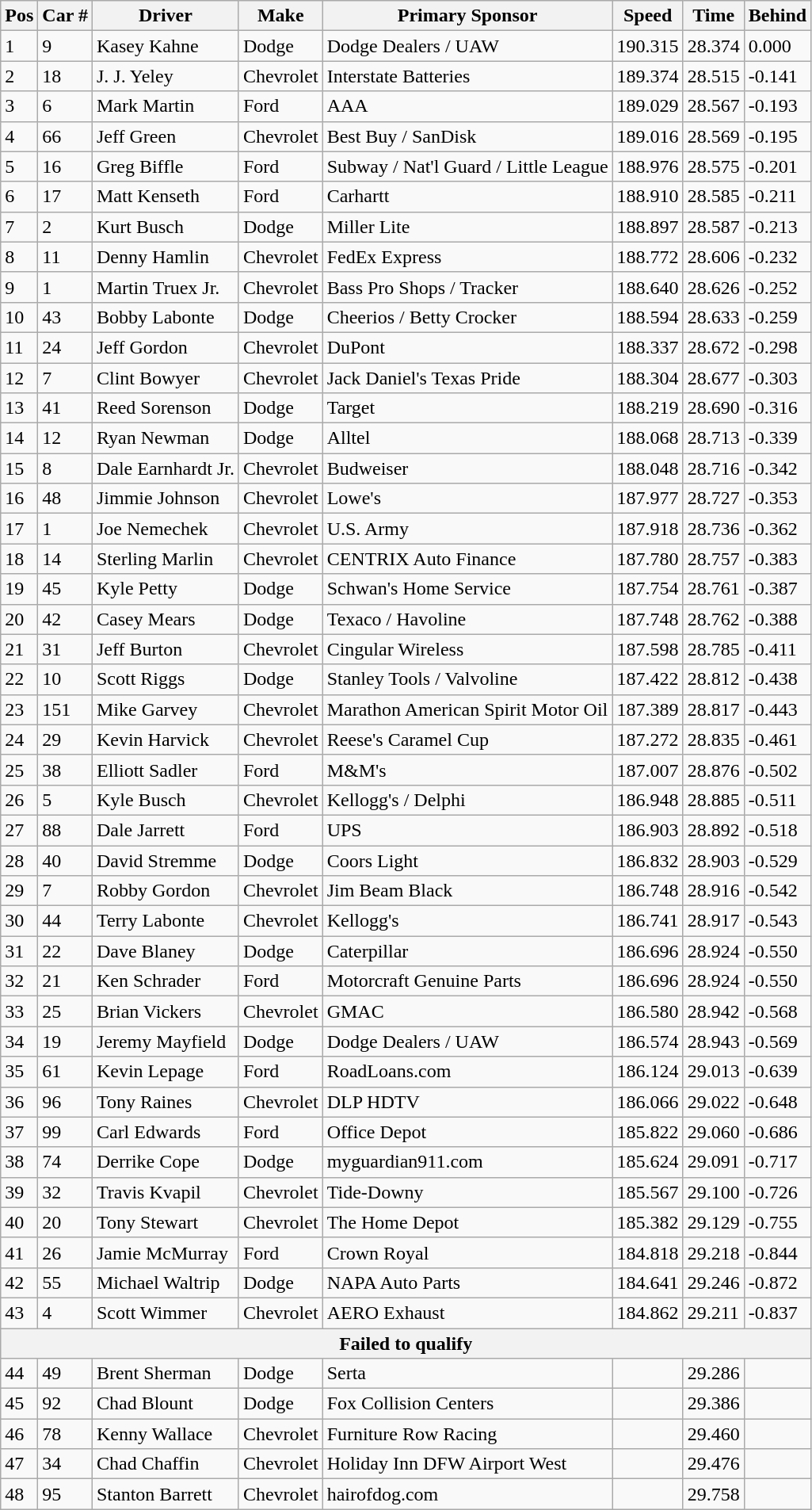<table class="wikitable">
<tr>
<th colspan="1" rowspan="1">Pos</th>
<th colspan="1" rowspan="1">Car #</th>
<th colspan="1" rowspan="1">Driver</th>
<th colspan="1" rowspan="1">Make</th>
<th colspan="1" rowspan="1">Primary Sponsor</th>
<th colspan="1" rowspan="1">Speed</th>
<th colspan="1" rowspan="1">Time</th>
<th colspan="1" rowspan="1">Behind</th>
</tr>
<tr>
<td>1</td>
<td>9</td>
<td>Kasey Kahne</td>
<td>Dodge</td>
<td>Dodge Dealers / UAW</td>
<td>190.315</td>
<td>28.374</td>
<td>0.000</td>
</tr>
<tr>
<td>2</td>
<td>18</td>
<td>J. J. Yeley</td>
<td>Chevrolet</td>
<td>Interstate Batteries</td>
<td>189.374</td>
<td>28.515</td>
<td>-0.141</td>
</tr>
<tr>
<td>3</td>
<td>6</td>
<td>Mark Martin</td>
<td>Ford</td>
<td>AAA</td>
<td>189.029</td>
<td>28.567</td>
<td>-0.193</td>
</tr>
<tr>
<td>4</td>
<td>66</td>
<td>Jeff Green</td>
<td>Chevrolet</td>
<td>Best Buy / SanDisk</td>
<td>189.016</td>
<td>28.569</td>
<td>-0.195</td>
</tr>
<tr>
<td>5</td>
<td>16</td>
<td>Greg Biffle</td>
<td>Ford</td>
<td>Subway / Nat'l Guard / Little League</td>
<td>188.976</td>
<td>28.575</td>
<td>-0.201</td>
</tr>
<tr>
<td>6</td>
<td>17</td>
<td>Matt Kenseth</td>
<td>Ford</td>
<td>Carhartt</td>
<td>188.910</td>
<td>28.585</td>
<td>-0.211</td>
</tr>
<tr>
<td>7</td>
<td>2</td>
<td>Kurt Busch</td>
<td>Dodge</td>
<td>Miller Lite</td>
<td>188.897</td>
<td>28.587</td>
<td>-0.213</td>
</tr>
<tr>
<td>8</td>
<td>11</td>
<td>Denny Hamlin</td>
<td>Chevrolet</td>
<td>FedEx Express</td>
<td>188.772</td>
<td>28.606</td>
<td>-0.232</td>
</tr>
<tr>
<td>9</td>
<td>1</td>
<td>Martin Truex Jr.</td>
<td>Chevrolet</td>
<td>Bass Pro Shops / Tracker</td>
<td>188.640</td>
<td>28.626</td>
<td>-0.252</td>
</tr>
<tr>
<td>10</td>
<td>43</td>
<td>Bobby Labonte</td>
<td>Dodge</td>
<td>Cheerios / Betty Crocker</td>
<td>188.594</td>
<td>28.633</td>
<td>-0.259</td>
</tr>
<tr>
<td>11</td>
<td>24</td>
<td>Jeff Gordon</td>
<td>Chevrolet</td>
<td>DuPont</td>
<td>188.337</td>
<td>28.672</td>
<td>-0.298</td>
</tr>
<tr>
<td>12</td>
<td>7</td>
<td>Clint Bowyer</td>
<td>Chevrolet</td>
<td>Jack Daniel's Texas Pride</td>
<td>188.304</td>
<td>28.677</td>
<td>-0.303</td>
</tr>
<tr>
<td>13</td>
<td>41</td>
<td>Reed Sorenson</td>
<td>Dodge</td>
<td>Target</td>
<td>188.219</td>
<td>28.690</td>
<td>-0.316</td>
</tr>
<tr>
<td>14</td>
<td>12</td>
<td>Ryan Newman</td>
<td>Dodge</td>
<td>Alltel</td>
<td>188.068</td>
<td>28.713</td>
<td>-0.339</td>
</tr>
<tr>
<td>15</td>
<td>8</td>
<td>Dale Earnhardt Jr.</td>
<td>Chevrolet</td>
<td>Budweiser</td>
<td>188.048</td>
<td>28.716</td>
<td>-0.342</td>
</tr>
<tr>
<td>16</td>
<td>48</td>
<td>Jimmie Johnson</td>
<td>Chevrolet</td>
<td>Lowe's</td>
<td>187.977</td>
<td>28.727</td>
<td>-0.353</td>
</tr>
<tr>
<td>17</td>
<td>1</td>
<td>Joe Nemechek</td>
<td>Chevrolet</td>
<td>U.S. Army</td>
<td>187.918</td>
<td>28.736</td>
<td>-0.362</td>
</tr>
<tr>
<td>18</td>
<td>14</td>
<td>Sterling Marlin</td>
<td>Chevrolet</td>
<td>CENTRIX Auto Finance</td>
<td>187.780</td>
<td>28.757</td>
<td>-0.383</td>
</tr>
<tr>
<td>19</td>
<td>45</td>
<td>Kyle Petty</td>
<td>Dodge</td>
<td>Schwan's Home Service</td>
<td>187.754</td>
<td>28.761</td>
<td>-0.387</td>
</tr>
<tr>
<td>20</td>
<td>42</td>
<td>Casey Mears</td>
<td>Dodge</td>
<td>Texaco / Havoline</td>
<td>187.748</td>
<td>28.762</td>
<td>-0.388</td>
</tr>
<tr>
<td>21</td>
<td>31</td>
<td>Jeff Burton</td>
<td>Chevrolet</td>
<td>Cingular Wireless</td>
<td>187.598</td>
<td>28.785</td>
<td>-0.411</td>
</tr>
<tr>
<td>22</td>
<td>10</td>
<td>Scott Riggs</td>
<td>Dodge</td>
<td>Stanley Tools / Valvoline</td>
<td>187.422</td>
<td>28.812</td>
<td>-0.438</td>
</tr>
<tr>
<td>23</td>
<td>151</td>
<td>Mike Garvey</td>
<td>Chevrolet</td>
<td>Marathon American Spirit Motor Oil</td>
<td>187.389</td>
<td>28.817</td>
<td>-0.443</td>
</tr>
<tr>
<td>24</td>
<td>29</td>
<td>Kevin Harvick</td>
<td>Chevrolet</td>
<td>Reese's Caramel Cup</td>
<td>187.272</td>
<td>28.835</td>
<td>-0.461</td>
</tr>
<tr>
<td>25</td>
<td>38</td>
<td>Elliott Sadler</td>
<td>Ford</td>
<td>M&M's</td>
<td>187.007</td>
<td>28.876</td>
<td>-0.502</td>
</tr>
<tr>
<td>26</td>
<td>5</td>
<td>Kyle Busch</td>
<td>Chevrolet</td>
<td>Kellogg's / Delphi</td>
<td>186.948</td>
<td>28.885</td>
<td>-0.511</td>
</tr>
<tr>
<td>27</td>
<td>88</td>
<td>Dale Jarrett</td>
<td>Ford</td>
<td>UPS</td>
<td>186.903</td>
<td>28.892</td>
<td>-0.518</td>
</tr>
<tr>
<td>28</td>
<td>40</td>
<td>David Stremme</td>
<td>Dodge</td>
<td>Coors Light</td>
<td>186.832</td>
<td>28.903</td>
<td>-0.529</td>
</tr>
<tr>
<td>29</td>
<td>7</td>
<td>Robby Gordon</td>
<td>Chevrolet</td>
<td>Jim Beam Black</td>
<td>186.748</td>
<td>28.916</td>
<td>-0.542</td>
</tr>
<tr>
<td>30</td>
<td>44</td>
<td>Terry Labonte</td>
<td>Chevrolet</td>
<td>Kellogg's</td>
<td>186.741</td>
<td>28.917</td>
<td>-0.543</td>
</tr>
<tr>
<td>31</td>
<td>22</td>
<td>Dave Blaney</td>
<td>Dodge</td>
<td>Caterpillar</td>
<td>186.696</td>
<td>28.924</td>
<td>-0.550</td>
</tr>
<tr>
<td>32</td>
<td>21</td>
<td>Ken Schrader</td>
<td>Ford</td>
<td>Motorcraft Genuine Parts</td>
<td>186.696</td>
<td>28.924</td>
<td>-0.550</td>
</tr>
<tr>
<td>33</td>
<td>25</td>
<td>Brian Vickers</td>
<td>Chevrolet</td>
<td>GMAC</td>
<td>186.580</td>
<td>28.942</td>
<td>-0.568</td>
</tr>
<tr>
<td>34</td>
<td>19</td>
<td>Jeremy Mayfield</td>
<td>Dodge</td>
<td>Dodge Dealers / UAW</td>
<td>186.574</td>
<td>28.943</td>
<td>-0.569</td>
</tr>
<tr>
<td>35</td>
<td>61</td>
<td>Kevin Lepage</td>
<td>Ford</td>
<td>RoadLoans.com</td>
<td>186.124</td>
<td>29.013</td>
<td>-0.639</td>
</tr>
<tr>
<td>36</td>
<td>96</td>
<td>Tony Raines</td>
<td>Chevrolet</td>
<td>DLP HDTV</td>
<td>186.066</td>
<td>29.022</td>
<td>-0.648</td>
</tr>
<tr>
<td>37</td>
<td>99</td>
<td>Carl Edwards</td>
<td>Ford</td>
<td>Office Depot</td>
<td>185.822</td>
<td>29.060</td>
<td>-0.686</td>
</tr>
<tr>
<td>38</td>
<td>74</td>
<td>Derrike Cope</td>
<td>Dodge</td>
<td>myguardian911.com</td>
<td>185.624</td>
<td>29.091</td>
<td>-0.717</td>
</tr>
<tr>
<td>39</td>
<td>32</td>
<td>Travis Kvapil</td>
<td>Chevrolet</td>
<td>Tide-Downy</td>
<td>185.567</td>
<td>29.100</td>
<td>-0.726</td>
</tr>
<tr>
<td>40</td>
<td>20</td>
<td>Tony Stewart</td>
<td>Chevrolet</td>
<td>The Home Depot</td>
<td>185.382</td>
<td>29.129</td>
<td>-0.755</td>
</tr>
<tr>
<td>41</td>
<td>26</td>
<td>Jamie McMurray</td>
<td>Ford</td>
<td>Crown Royal</td>
<td>184.818</td>
<td>29.218</td>
<td>-0.844</td>
</tr>
<tr>
<td>42</td>
<td>55</td>
<td>Michael Waltrip</td>
<td>Dodge</td>
<td>NAPA Auto Parts</td>
<td>184.641</td>
<td>29.246</td>
<td>-0.872</td>
</tr>
<tr>
<td>43</td>
<td>4</td>
<td>Scott Wimmer</td>
<td>Chevrolet</td>
<td>AERO Exhaust</td>
<td>184.862</td>
<td>29.211</td>
<td>-0.837</td>
</tr>
<tr>
<th colspan="8">Failed to qualify</th>
</tr>
<tr>
<td>44</td>
<td>49</td>
<td>Brent Sherman</td>
<td>Dodge</td>
<td>Serta</td>
<td></td>
<td>29.286</td>
<td></td>
</tr>
<tr>
<td>45</td>
<td>92</td>
<td>Chad Blount</td>
<td>Dodge</td>
<td>Fox Collision Centers</td>
<td></td>
<td>29.386</td>
<td></td>
</tr>
<tr>
<td>46</td>
<td>78</td>
<td>Kenny Wallace</td>
<td>Chevrolet</td>
<td>Furniture Row Racing</td>
<td></td>
<td>29.460</td>
<td></td>
</tr>
<tr>
<td>47</td>
<td>34</td>
<td>Chad Chaffin</td>
<td>Chevrolet</td>
<td>Holiday Inn DFW Airport West</td>
<td></td>
<td>29.476</td>
<td></td>
</tr>
<tr>
<td>48</td>
<td>95</td>
<td>Stanton Barrett</td>
<td>Chevrolet</td>
<td>hairofdog.com</td>
<td></td>
<td>29.758</td>
<td></td>
</tr>
</table>
